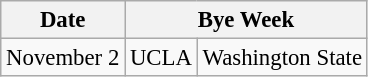<table class="wikitable" style="font-size:95%;">
<tr>
<th>Date</th>
<th colspan="2">Bye Week</th>
</tr>
<tr>
<td>November 2</td>
<td>UCLA</td>
<td>Washington State</td>
</tr>
</table>
